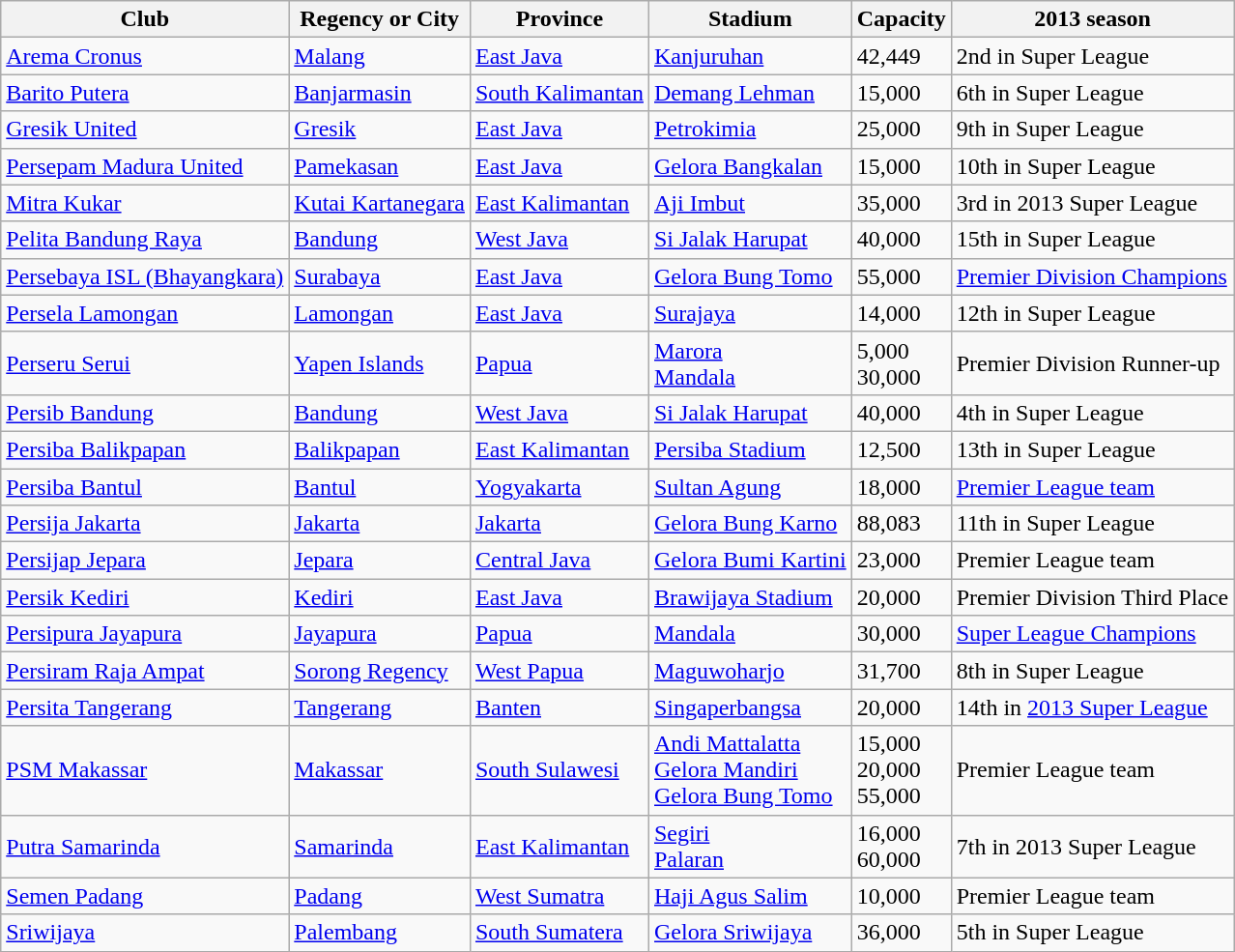<table class="wikitable sortable">
<tr>
<th>Club</th>
<th>Regency or City</th>
<th>Province</th>
<th>Stadium</th>
<th>Capacity</th>
<th>2013 season</th>
</tr>
<tr>
<td><a href='#'>Arema Cronus</a></td>
<td><a href='#'>Malang</a></td>
<td><a href='#'>East Java</a></td>
<td><a href='#'>Kanjuruhan</a></td>
<td>42,449</td>
<td>2nd in Super League</td>
</tr>
<tr>
<td><a href='#'>Barito Putera</a></td>
<td><a href='#'>Banjarmasin</a></td>
<td><a href='#'>South Kalimantan</a></td>
<td><a href='#'>Demang Lehman</a></td>
<td>15,000</td>
<td>6th in Super League</td>
</tr>
<tr>
<td><a href='#'>Gresik United</a></td>
<td><a href='#'>Gresik</a></td>
<td><a href='#'>East Java</a></td>
<td><a href='#'>Petrokimia</a></td>
<td>25,000</td>
<td>9th in Super League</td>
</tr>
<tr>
<td><a href='#'>Persepam Madura United</a></td>
<td><a href='#'>Pamekasan</a></td>
<td><a href='#'>East Java</a></td>
<td><a href='#'>Gelora Bangkalan</a></td>
<td>15,000</td>
<td>10th in Super League</td>
</tr>
<tr>
<td><a href='#'>Mitra Kukar</a></td>
<td><a href='#'>Kutai Kartanegara</a></td>
<td><a href='#'>East Kalimantan</a></td>
<td><a href='#'>Aji Imbut</a></td>
<td>35,000</td>
<td>3rd in 2013 Super League</td>
</tr>
<tr>
<td><a href='#'>Pelita Bandung Raya</a></td>
<td><a href='#'>Bandung</a></td>
<td><a href='#'>West Java</a></td>
<td><a href='#'>Si Jalak Harupat</a></td>
<td>40,000</td>
<td>15th in Super League</td>
</tr>
<tr>
<td><a href='#'>Persebaya ISL (Bhayangkara)</a></td>
<td><a href='#'>Surabaya</a></td>
<td><a href='#'>East Java</a></td>
<td><a href='#'>Gelora Bung Tomo</a></td>
<td>55,000</td>
<td><a href='#'>Premier Division Champions</a></td>
</tr>
<tr>
<td><a href='#'>Persela Lamongan</a></td>
<td><a href='#'>Lamongan</a></td>
<td><a href='#'>East Java</a></td>
<td><a href='#'>Surajaya</a></td>
<td>14,000</td>
<td>12th in Super League</td>
</tr>
<tr>
<td><a href='#'>Perseru Serui</a></td>
<td><a href='#'>Yapen Islands</a></td>
<td><a href='#'>Papua</a></td>
<td><a href='#'>Marora</a><br><a href='#'>Mandala</a></td>
<td>5,000<br>30,000</td>
<td>Premier Division Runner-up</td>
</tr>
<tr>
<td><a href='#'>Persib Bandung</a></td>
<td><a href='#'>Bandung</a></td>
<td><a href='#'>West Java</a></td>
<td><a href='#'>Si Jalak Harupat</a></td>
<td>40,000</td>
<td>4th in Super League</td>
</tr>
<tr>
<td><a href='#'>Persiba Balikpapan</a></td>
<td><a href='#'>Balikpapan</a></td>
<td><a href='#'>East Kalimantan</a></td>
<td><a href='#'>Persiba Stadium</a></td>
<td>12,500</td>
<td>13th in Super League</td>
</tr>
<tr>
<td><a href='#'>Persiba Bantul</a></td>
<td><a href='#'>Bantul</a></td>
<td><a href='#'>Yogyakarta</a></td>
<td><a href='#'>Sultan Agung</a></td>
<td>18,000</td>
<td><a href='#'>Premier League team</a></td>
</tr>
<tr>
<td><a href='#'>Persija Jakarta</a></td>
<td><a href='#'>Jakarta</a></td>
<td><a href='#'>Jakarta</a></td>
<td><a href='#'>Gelora Bung Karno</a></td>
<td>88,083</td>
<td>11th in Super League</td>
</tr>
<tr>
<td><a href='#'>Persijap Jepara</a></td>
<td><a href='#'>Jepara</a></td>
<td><a href='#'>Central Java</a></td>
<td><a href='#'>Gelora Bumi Kartini</a></td>
<td>23,000</td>
<td>Premier League team</td>
</tr>
<tr>
<td><a href='#'>Persik Kediri</a></td>
<td><a href='#'>Kediri</a></td>
<td><a href='#'>East Java</a></td>
<td><a href='#'>Brawijaya Stadium</a></td>
<td>20,000</td>
<td>Premier Division Third Place</td>
</tr>
<tr>
<td><a href='#'>Persipura Jayapura</a></td>
<td><a href='#'>Jayapura</a></td>
<td><a href='#'>Papua</a></td>
<td><a href='#'>Mandala</a></td>
<td>30,000</td>
<td><a href='#'>Super League Champions</a></td>
</tr>
<tr>
<td><a href='#'>Persiram Raja Ampat</a></td>
<td><a href='#'>Sorong Regency</a></td>
<td><a href='#'>West Papua</a></td>
<td><a href='#'>Maguwoharjo</a></td>
<td>31,700</td>
<td>8th in Super League</td>
</tr>
<tr>
<td><a href='#'>Persita Tangerang</a></td>
<td><a href='#'>Tangerang</a></td>
<td><a href='#'>Banten</a></td>
<td><a href='#'>Singaperbangsa</a></td>
<td>20,000</td>
<td>14th in <a href='#'>2013 Super League</a></td>
</tr>
<tr>
<td><a href='#'>PSM Makassar</a></td>
<td><a href='#'>Makassar</a></td>
<td><a href='#'>South Sulawesi</a></td>
<td><a href='#'>Andi Mattalatta</a><br><a href='#'>Gelora Mandiri</a><br><a href='#'>Gelora Bung Tomo</a></td>
<td>15,000<br>20,000<br>55,000</td>
<td>Premier League team</td>
</tr>
<tr>
<td><a href='#'>Putra Samarinda</a></td>
<td><a href='#'>Samarinda</a></td>
<td><a href='#'>East Kalimantan</a></td>
<td><a href='#'>Segiri</a><br><a href='#'>Palaran</a></td>
<td>16,000<br>60,000</td>
<td>7th in 2013 Super League</td>
</tr>
<tr>
<td><a href='#'>Semen Padang</a></td>
<td><a href='#'>Padang</a></td>
<td><a href='#'>West Sumatra</a></td>
<td><a href='#'>Haji Agus Salim</a></td>
<td>10,000</td>
<td>Premier League team</td>
</tr>
<tr>
<td><a href='#'>Sriwijaya</a></td>
<td><a href='#'>Palembang</a></td>
<td><a href='#'>South Sumatera</a></td>
<td><a href='#'>Gelora Sriwijaya</a></td>
<td>36,000</td>
<td>5th in Super League</td>
</tr>
</table>
